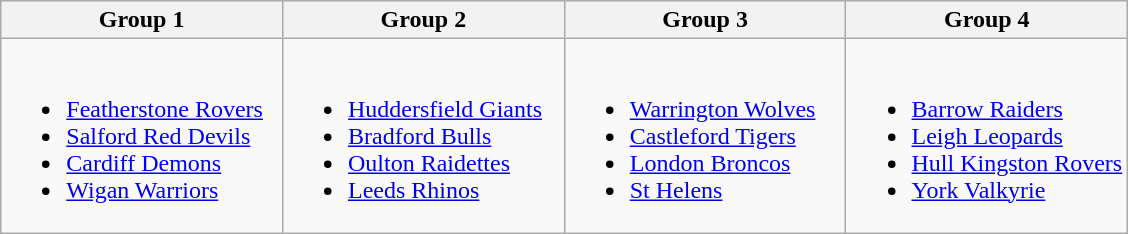<table class="wikitable">
<tr>
<th width=25%>Group 1</th>
<th width=25%>Group 2</th>
<th width=25%>Group 3</th>
<th width=25%>Group 4</th>
</tr>
<tr>
<td><br><ul><li><a href='#'>Featherstone Rovers</a></li><li><a href='#'>Salford Red Devils</a></li><li><a href='#'>Cardiff Demons</a></li><li><a href='#'>Wigan Warriors</a></li></ul></td>
<td><br><ul><li><a href='#'>Huddersfield Giants</a></li><li><a href='#'>Bradford Bulls</a></li><li><a href='#'>Oulton Raidettes</a></li><li><a href='#'>Leeds Rhinos</a></li></ul></td>
<td><br><ul><li><a href='#'>Warrington Wolves</a></li><li><a href='#'>Castleford Tigers</a></li><li><a href='#'>London Broncos</a></li><li><a href='#'>St Helens</a></li></ul></td>
<td><br><ul><li><a href='#'>Barrow Raiders</a></li><li><a href='#'>Leigh Leopards</a></li><li><a href='#'>Hull Kingston Rovers</a></li><li><a href='#'>York Valkyrie</a></li></ul></td>
</tr>
</table>
